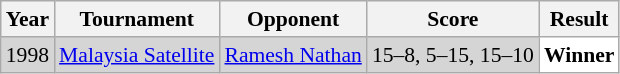<table class="sortable wikitable" style="font-size: 90%;">
<tr>
<th>Year</th>
<th>Tournament</th>
<th>Opponent</th>
<th>Score</th>
<th>Result</th>
</tr>
<tr style="background:#D5D5D5">
<td align="center">1998</td>
<td align="left"><a href='#'>Malaysia Satellite</a></td>
<td align="left"> <a href='#'>Ramesh Nathan</a></td>
<td align="left">15–8, 5–15, 15–10</td>
<td style="text-align:left; background:white"> <strong>Winner</strong></td>
</tr>
</table>
